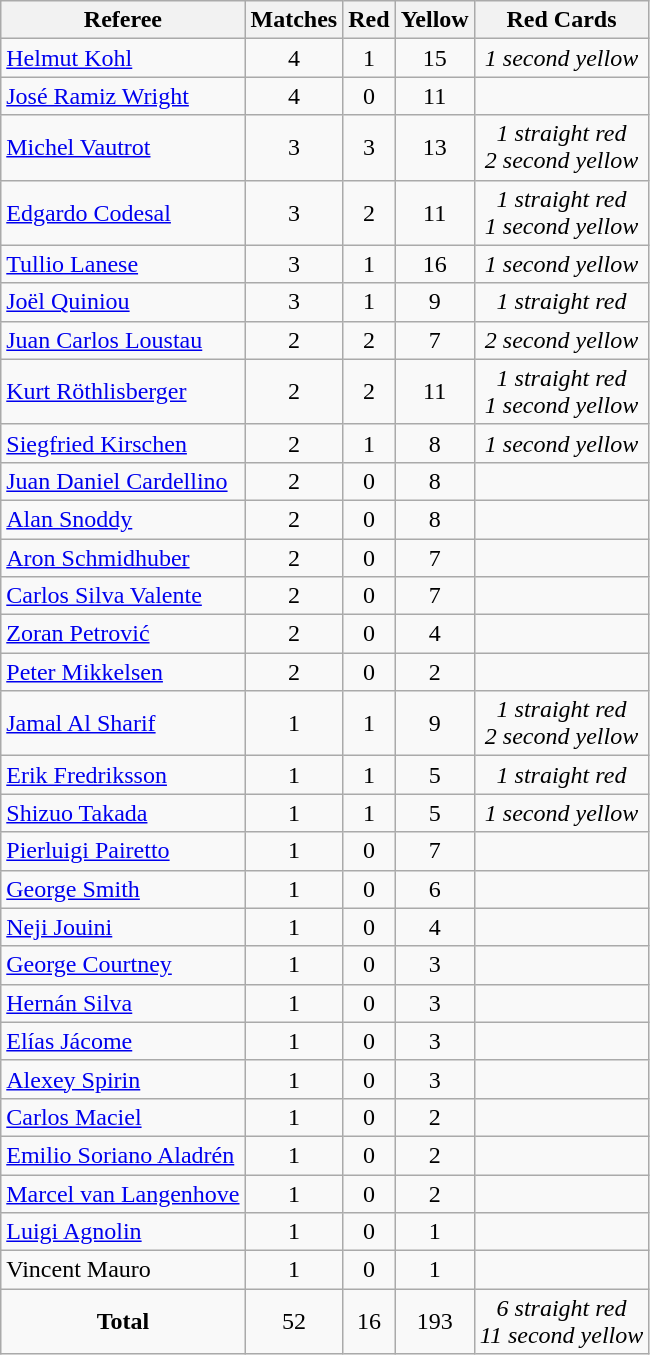<table class="wikitable sortable" style="text-align:center">
<tr>
<th>Referee</th>
<th>Matches</th>
<th> Red</th>
<th> Yellow</th>
<th>Red Cards</th>
</tr>
<tr>
<td style="text-align:left;"> <a href='#'>Helmut Kohl</a></td>
<td>4</td>
<td>1</td>
<td>15</td>
<td><em>1 second yellow</em></td>
</tr>
<tr>
<td style="text-align:left;"> <a href='#'>José Ramiz Wright</a></td>
<td>4</td>
<td>0</td>
<td>11</td>
<td></td>
</tr>
<tr>
<td style="text-align:left;"> <a href='#'>Michel Vautrot</a></td>
<td>3</td>
<td>3</td>
<td>13</td>
<td><em>1 straight red</em><br><em>2 second yellow</em></td>
</tr>
<tr>
<td style="text-align:left;"> <a href='#'>Edgardo Codesal</a></td>
<td>3</td>
<td>2</td>
<td>11</td>
<td><em>1 straight red</em><br><em>1 second yellow</em></td>
</tr>
<tr>
<td style="text-align:left;"> <a href='#'>Tullio Lanese</a></td>
<td>3</td>
<td>1</td>
<td>16</td>
<td><em>1 second yellow</em></td>
</tr>
<tr>
<td style="text-align:left;"> <a href='#'>Joël Quiniou</a></td>
<td>3</td>
<td>1</td>
<td>9</td>
<td><em>1 straight red</em></td>
</tr>
<tr>
<td style="text-align:left;"> <a href='#'>Juan Carlos Loustau</a></td>
<td>2</td>
<td>2</td>
<td>7</td>
<td><em>2 second yellow</em></td>
</tr>
<tr>
<td style="text-align:left;"> <a href='#'>Kurt Röthlisberger</a></td>
<td>2</td>
<td>2</td>
<td>11</td>
<td><em>1 straight red</em><br><em>1 second yellow</em></td>
</tr>
<tr>
<td style="text-align:left;"> <a href='#'>Siegfried Kirschen</a></td>
<td>2</td>
<td>1</td>
<td>8</td>
<td><em>1 second yellow</em></td>
</tr>
<tr>
<td style="text-align:left;"> <a href='#'>Juan Daniel Cardellino</a></td>
<td>2</td>
<td>0</td>
<td>8</td>
<td></td>
</tr>
<tr>
<td style="text-align:left;"> <a href='#'>Alan Snoddy</a></td>
<td>2</td>
<td>0</td>
<td>8</td>
<td></td>
</tr>
<tr>
<td style="text-align:left;"> <a href='#'>Aron Schmidhuber</a></td>
<td>2</td>
<td>0</td>
<td>7</td>
<td></td>
</tr>
<tr>
<td style="text-align:left;"> <a href='#'>Carlos Silva Valente</a></td>
<td>2</td>
<td>0</td>
<td>7</td>
<td></td>
</tr>
<tr>
<td style="text-align:left;"> <a href='#'>Zoran Petrović</a></td>
<td>2</td>
<td>0</td>
<td>4</td>
<td></td>
</tr>
<tr>
<td style="text-align:left;"> <a href='#'>Peter Mikkelsen</a></td>
<td>2</td>
<td>0</td>
<td>2</td>
<td></td>
</tr>
<tr>
<td style="text-align:left;"> <a href='#'>Jamal Al Sharif</a></td>
<td>1</td>
<td>1</td>
<td>9</td>
<td><em>1 straight red</em><br><em>2 second yellow</em></td>
</tr>
<tr>
<td style="text-align:left;"> <a href='#'>Erik Fredriksson</a></td>
<td>1</td>
<td>1</td>
<td>5</td>
<td><em>1 straight red</em></td>
</tr>
<tr>
<td style="text-align:left;"> <a href='#'>Shizuo Takada</a></td>
<td>1</td>
<td>1</td>
<td>5</td>
<td><em>1 second yellow</em></td>
</tr>
<tr>
<td style="text-align:left;"> <a href='#'>Pierluigi Pairetto</a></td>
<td>1</td>
<td>0</td>
<td>7</td>
<td></td>
</tr>
<tr>
<td style="text-align:left;"> <a href='#'>George Smith</a></td>
<td>1</td>
<td>0</td>
<td>6</td>
<td></td>
</tr>
<tr>
<td style="text-align:left;"> <a href='#'>Neji Jouini</a></td>
<td>1</td>
<td>0</td>
<td>4</td>
<td></td>
</tr>
<tr>
<td style="text-align:left;"> <a href='#'>George Courtney</a></td>
<td>1</td>
<td>0</td>
<td>3</td>
<td></td>
</tr>
<tr>
<td style="text-align:left;"> <a href='#'>Hernán Silva</a></td>
<td>1</td>
<td>0</td>
<td>3</td>
<td></td>
</tr>
<tr>
<td style="text-align:left;"> <a href='#'>Elías Jácome</a></td>
<td>1</td>
<td>0</td>
<td>3</td>
<td></td>
</tr>
<tr>
<td style="text-align:left;"> <a href='#'>Alexey Spirin</a></td>
<td>1</td>
<td>0</td>
<td>3</td>
<td></td>
</tr>
<tr>
<td style="text-align:left;"> <a href='#'>Carlos Maciel</a></td>
<td>1</td>
<td>0</td>
<td>2</td>
<td></td>
</tr>
<tr>
<td style="text-align:left;"> <a href='#'>Emilio Soriano Aladrén</a></td>
<td>1</td>
<td>0</td>
<td>2</td>
<td></td>
</tr>
<tr>
<td style="text-align:left;"> <a href='#'>Marcel van Langenhove</a></td>
<td>1</td>
<td>0</td>
<td>2</td>
<td></td>
</tr>
<tr>
<td style="text-align:left;"> <a href='#'>Luigi Agnolin</a></td>
<td>1</td>
<td>0</td>
<td>1</td>
<td></td>
</tr>
<tr>
<td style="text-align:left;"> Vincent Mauro</td>
<td>1</td>
<td>0</td>
<td>1</td>
<td></td>
</tr>
<tr>
<td style="text-align:center;"><strong>Total</strong></td>
<td>52</td>
<td>16</td>
<td>193</td>
<td><em>6 straight red</em><br><em>11 second yellow</em></td>
</tr>
</table>
